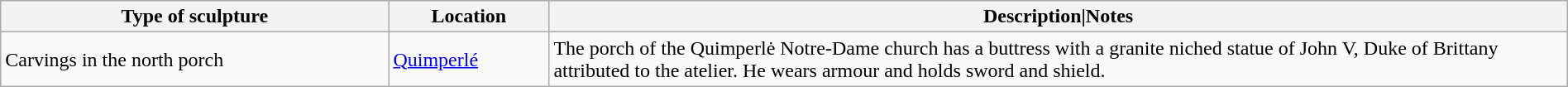<table class="wikitable sortable" style="width:100%; margin-top:0.5em;">
<tr>
<th scope="col">Type of sculpture</th>
<th scope="col">Location</th>
<th scope="col" style="width:65%;">Description|Notes</th>
</tr>
<tr>
<td>Carvings in the north porch</td>
<td><a href='#'>Quimperlé</a></td>
<td>The porch of the Quimperlė Notre-Dame church has a buttress with a granite niched statue of John V, Duke of Brittany attributed to the atelier. He wears armour and holds sword and shield.</td>
</tr>
</table>
